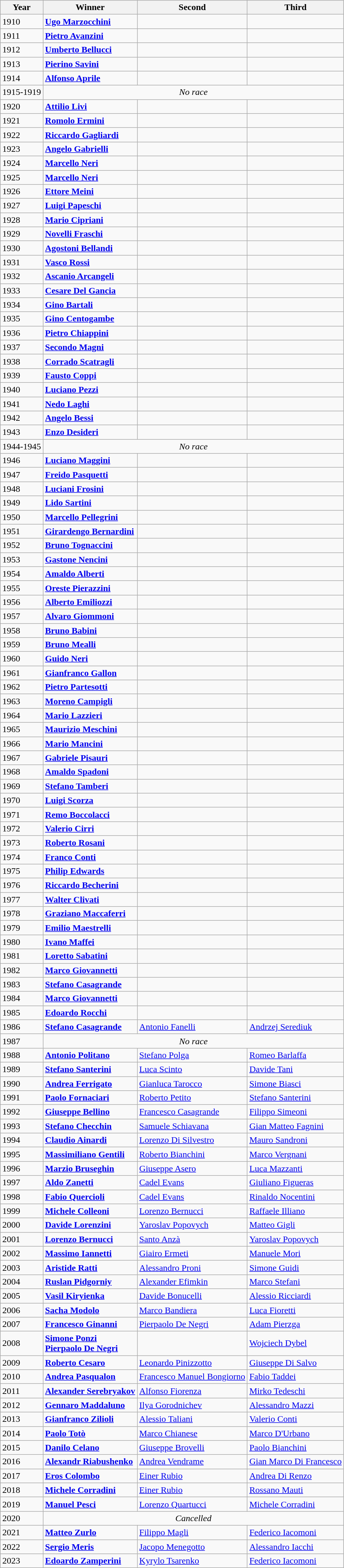<table class="wikitable">
<tr>
<th>Year</th>
<th>Winner</th>
<th>Second</th>
<th>Third</th>
</tr>
<tr>
<td>1910</td>
<td> <strong><a href='#'>Ugo Marzocchini</a></strong></td>
<td></td>
<td></td>
</tr>
<tr>
<td>1911</td>
<td> <strong><a href='#'>Pietro Avanzini</a></strong></td>
<td></td>
<td></td>
</tr>
<tr>
<td>1912</td>
<td> <strong><a href='#'>Umberto Bellucci</a></strong></td>
<td></td>
<td></td>
</tr>
<tr>
<td>1913</td>
<td> <strong><a href='#'>Pierino Savini</a></strong></td>
<td></td>
<td></td>
</tr>
<tr>
<td>1914</td>
<td> <strong><a href='#'>Alfonso Aprile</a></strong></td>
<td></td>
<td></td>
</tr>
<tr>
<td>1915-1919</td>
<td colspan=3; align=center><em>No race</em></td>
</tr>
<tr>
<td>1920</td>
<td> <strong><a href='#'>Attilio Livi</a></strong></td>
<td></td>
<td></td>
</tr>
<tr>
<td>1921</td>
<td> <strong><a href='#'>Romolo Ermini</a></strong></td>
<td></td>
<td></td>
</tr>
<tr>
<td>1922</td>
<td> <strong><a href='#'>Riccardo Gagliardi</a></strong></td>
<td></td>
<td></td>
</tr>
<tr>
<td>1923</td>
<td> <strong><a href='#'>Angelo Gabrielli</a></strong></td>
<td></td>
<td></td>
</tr>
<tr>
<td>1924</td>
<td> <strong><a href='#'>Marcello Neri</a></strong></td>
<td></td>
<td></td>
</tr>
<tr>
<td>1925</td>
<td> <strong><a href='#'>Marcello Neri</a></strong></td>
<td></td>
<td></td>
</tr>
<tr>
<td>1926</td>
<td> <strong><a href='#'>Ettore Meini</a></strong></td>
<td></td>
<td></td>
</tr>
<tr>
<td>1927</td>
<td> <strong><a href='#'>Luigi Papeschi</a></strong></td>
<td></td>
<td></td>
</tr>
<tr>
<td>1928</td>
<td> <strong><a href='#'>Mario Cipriani</a></strong></td>
<td></td>
<td></td>
</tr>
<tr>
<td>1929</td>
<td> <strong><a href='#'>Novelli Fraschi</a></strong></td>
<td></td>
<td></td>
</tr>
<tr>
<td>1930</td>
<td> <strong><a href='#'>Agostoni Bellandi</a></strong></td>
<td></td>
<td></td>
</tr>
<tr>
<td>1931</td>
<td> <strong><a href='#'>Vasco Rossi</a></strong></td>
<td></td>
<td></td>
</tr>
<tr>
<td>1932</td>
<td> <strong><a href='#'>Ascanio Arcangeli</a></strong></td>
<td></td>
<td></td>
</tr>
<tr>
<td>1933</td>
<td> <strong><a href='#'>Cesare Del Gancia</a></strong></td>
<td></td>
<td></td>
</tr>
<tr>
<td>1934</td>
<td> <strong><a href='#'>Gino Bartali</a></strong></td>
<td></td>
<td></td>
</tr>
<tr>
<td>1935</td>
<td> <strong><a href='#'>Gino Centogambe</a></strong></td>
<td></td>
<td></td>
</tr>
<tr>
<td>1936</td>
<td> <strong><a href='#'>Pietro Chiappini</a></strong></td>
<td></td>
<td></td>
</tr>
<tr>
<td>1937</td>
<td> <strong><a href='#'>Secondo Magni</a></strong></td>
<td></td>
<td></td>
</tr>
<tr>
<td>1938</td>
<td> <strong><a href='#'>Corrado Scatragli</a></strong></td>
<td></td>
<td></td>
</tr>
<tr>
<td>1939</td>
<td> <strong><a href='#'>Fausto Coppi</a></strong></td>
<td></td>
<td></td>
</tr>
<tr>
<td>1940</td>
<td> <strong><a href='#'>Luciano Pezzi</a></strong></td>
<td></td>
<td></td>
</tr>
<tr>
<td>1941</td>
<td> <strong><a href='#'>Nedo Laghi</a></strong></td>
<td></td>
<td></td>
</tr>
<tr>
<td>1942</td>
<td> <strong><a href='#'>Angelo Bessi</a></strong></td>
<td></td>
<td></td>
</tr>
<tr>
<td>1943</td>
<td> <strong><a href='#'>Enzo Desideri</a></strong></td>
<td></td>
<td></td>
</tr>
<tr>
<td>1944-1945</td>
<td colspan=3; align=center><em>No race</em></td>
</tr>
<tr>
<td>1946</td>
<td> <strong><a href='#'>Luciano Maggini</a></strong></td>
<td></td>
<td></td>
</tr>
<tr>
<td>1947</td>
<td> <strong><a href='#'>Freido Pasquetti</a></strong></td>
<td></td>
<td></td>
</tr>
<tr>
<td>1948</td>
<td> <strong><a href='#'>Luciani Frosini</a></strong></td>
<td></td>
<td></td>
</tr>
<tr>
<td>1949</td>
<td> <strong><a href='#'>Lido Sartini</a></strong></td>
<td></td>
<td></td>
</tr>
<tr>
<td>1950</td>
<td> <strong><a href='#'>Marcello Pellegrini</a></strong></td>
<td></td>
<td></td>
</tr>
<tr>
<td>1951</td>
<td> <strong><a href='#'>Girardengo Bernardini</a></strong></td>
<td></td>
<td></td>
</tr>
<tr>
<td>1952</td>
<td> <strong><a href='#'>Bruno Tognaccini</a></strong></td>
<td></td>
<td></td>
</tr>
<tr>
<td>1953</td>
<td> <strong><a href='#'>Gastone Nencini</a></strong></td>
<td></td>
<td></td>
</tr>
<tr>
<td>1954</td>
<td> <strong><a href='#'>Amaldo Alberti</a></strong></td>
<td></td>
<td></td>
</tr>
<tr>
<td>1955</td>
<td> <strong><a href='#'>Oreste Pierazzini</a></strong></td>
<td></td>
<td></td>
</tr>
<tr>
<td>1956</td>
<td> <strong><a href='#'>Alberto Emiliozzi</a></strong></td>
<td></td>
<td></td>
</tr>
<tr>
<td>1957</td>
<td> <strong><a href='#'>Alvaro Giommoni</a></strong></td>
<td></td>
<td></td>
</tr>
<tr>
<td>1958</td>
<td> <strong><a href='#'>Bruno Babini</a></strong></td>
<td></td>
<td></td>
</tr>
<tr>
<td>1959</td>
<td> <strong><a href='#'>Bruno Mealli</a></strong></td>
<td></td>
<td></td>
</tr>
<tr>
<td>1960</td>
<td> <strong><a href='#'>Guido Neri</a></strong></td>
<td></td>
<td></td>
</tr>
<tr>
<td>1961</td>
<td> <strong><a href='#'>Gianfranco Gallon</a></strong></td>
<td></td>
<td></td>
</tr>
<tr>
<td>1962</td>
<td> <strong><a href='#'>Pietro Partesotti</a></strong></td>
<td></td>
<td></td>
</tr>
<tr>
<td>1963</td>
<td> <strong><a href='#'>Moreno Campigli</a></strong></td>
<td></td>
<td></td>
</tr>
<tr>
<td>1964</td>
<td> <strong><a href='#'>Mario Lazzieri</a></strong></td>
<td></td>
<td></td>
</tr>
<tr>
<td>1965</td>
<td> <strong><a href='#'>Maurizio Meschini</a></strong></td>
<td></td>
<td></td>
</tr>
<tr>
<td>1966</td>
<td> <strong><a href='#'>Mario Mancini</a></strong></td>
<td></td>
<td></td>
</tr>
<tr>
<td>1967</td>
<td> <strong><a href='#'>Gabriele Pisauri</a></strong></td>
<td></td>
<td></td>
</tr>
<tr>
<td>1968</td>
<td> <strong><a href='#'>Amaldo Spadoni</a></strong></td>
<td></td>
<td></td>
</tr>
<tr>
<td>1969</td>
<td> <strong><a href='#'>Stefano Tamberi</a></strong></td>
<td></td>
<td></td>
</tr>
<tr>
<td>1970</td>
<td> <strong><a href='#'>Luigi Scorza</a></strong></td>
<td></td>
<td></td>
</tr>
<tr>
<td>1971</td>
<td> <strong><a href='#'>Remo Boccolacci</a></strong></td>
<td></td>
<td></td>
</tr>
<tr>
<td>1972</td>
<td> <strong><a href='#'>Valerio Cirri</a></strong></td>
<td></td>
<td></td>
</tr>
<tr>
<td>1973</td>
<td> <strong><a href='#'>Roberto Rosani</a></strong></td>
<td></td>
<td></td>
</tr>
<tr>
<td>1974</td>
<td> <strong><a href='#'>Franco Conti</a></strong></td>
<td></td>
<td></td>
</tr>
<tr>
<td>1975</td>
<td> <strong><a href='#'>Philip Edwards</a></strong></td>
<td></td>
<td></td>
</tr>
<tr>
<td>1976</td>
<td> <strong><a href='#'>Riccardo Becherini</a></strong></td>
<td></td>
<td></td>
</tr>
<tr>
<td>1977</td>
<td> <strong><a href='#'>Walter Clivati</a></strong></td>
<td></td>
<td></td>
</tr>
<tr>
<td>1978</td>
<td> <strong><a href='#'>Graziano Maccaferri</a></strong></td>
<td></td>
<td></td>
</tr>
<tr>
<td>1979</td>
<td> <strong><a href='#'>Emilio Maestrelli</a></strong></td>
<td></td>
<td></td>
</tr>
<tr>
<td>1980</td>
<td> <strong><a href='#'>Ivano Maffei</a></strong></td>
<td></td>
<td></td>
</tr>
<tr>
<td>1981</td>
<td> <strong><a href='#'>Loretto Sabatini</a></strong></td>
<td></td>
<td></td>
</tr>
<tr>
<td>1982</td>
<td> <strong><a href='#'>Marco Giovannetti</a></strong></td>
<td></td>
<td></td>
</tr>
<tr>
<td>1983</td>
<td> <strong><a href='#'>Stefano Casagrande</a></strong></td>
<td></td>
<td></td>
</tr>
<tr>
<td>1984</td>
<td> <strong><a href='#'>Marco Giovannetti</a></strong></td>
<td></td>
<td></td>
</tr>
<tr>
<td>1985</td>
<td> <strong><a href='#'>Edoardo Rocchi</a></strong></td>
<td></td>
<td></td>
</tr>
<tr>
<td>1986</td>
<td> <strong><a href='#'>Stefano Casagrande</a></strong></td>
<td> <a href='#'>Antonio Fanelli</a></td>
<td> <a href='#'>Andrzej Serediuk</a></td>
</tr>
<tr>
<td>1987</td>
<td colspan=3 align=center><em>No race</em></td>
</tr>
<tr>
<td>1988</td>
<td> <strong><a href='#'>Antonio Politano</a></strong></td>
<td> <a href='#'>Stefano Polga</a></td>
<td> <a href='#'>Romeo Barlaffa</a></td>
</tr>
<tr>
<td>1989</td>
<td> <strong><a href='#'>Stefano Santerini</a></strong></td>
<td> <a href='#'>Luca Scinto</a></td>
<td> <a href='#'>Davide Tani</a></td>
</tr>
<tr>
<td>1990</td>
<td> <strong><a href='#'>Andrea Ferrigato</a></strong></td>
<td> <a href='#'>Gianluca Tarocco</a></td>
<td> <a href='#'>Simone Biasci</a></td>
</tr>
<tr>
<td>1991</td>
<td> <strong><a href='#'>Paolo Fornaciari</a></strong></td>
<td> <a href='#'>Roberto Petito</a></td>
<td> <a href='#'>Stefano Santerini</a></td>
</tr>
<tr>
<td>1992</td>
<td> <strong><a href='#'>Giuseppe Bellino</a></strong></td>
<td> <a href='#'>Francesco Casagrande</a></td>
<td> <a href='#'>Filippo Simeoni</a></td>
</tr>
<tr>
<td>1993</td>
<td> <strong><a href='#'>Stefano Checchin</a></strong></td>
<td> <a href='#'>Samuele Schiavana</a></td>
<td> <a href='#'>Gian Matteo Fagnini</a></td>
</tr>
<tr>
<td>1994</td>
<td> <strong><a href='#'>Claudio Ainardi</a></strong></td>
<td> <a href='#'>Lorenzo Di Silvestro</a></td>
<td> <a href='#'>Mauro Sandroni</a></td>
</tr>
<tr>
<td>1995</td>
<td> <strong><a href='#'>Massimiliano Gentili</a></strong></td>
<td> <a href='#'>Roberto Bianchini</a></td>
<td> <a href='#'>Marco Vergnani</a></td>
</tr>
<tr>
<td>1996</td>
<td> <strong><a href='#'>Marzio Bruseghin</a></strong></td>
<td> <a href='#'>Giuseppe Asero</a></td>
<td> <a href='#'>Luca Mazzanti</a></td>
</tr>
<tr>
<td>1997</td>
<td> <strong><a href='#'>Aldo Zanetti</a></strong></td>
<td> <a href='#'>Cadel Evans</a></td>
<td> <a href='#'>Giuliano Figueras</a></td>
</tr>
<tr>
<td>1998</td>
<td> <strong><a href='#'>Fabio Quercioli</a></strong></td>
<td> <a href='#'>Cadel Evans</a></td>
<td> <a href='#'>Rinaldo Nocentini</a></td>
</tr>
<tr>
<td>1999</td>
<td> <strong><a href='#'>Michele Colleoni</a></strong></td>
<td> <a href='#'>Lorenzo Bernucci</a></td>
<td> <a href='#'>Raffaele Illiano</a></td>
</tr>
<tr>
<td>2000</td>
<td> <strong><a href='#'>Davide Lorenzini</a></strong></td>
<td> <a href='#'>Yaroslav Popovych</a></td>
<td> <a href='#'>Matteo Gigli</a></td>
</tr>
<tr>
<td>2001</td>
<td> <strong><a href='#'>Lorenzo Bernucci</a></strong></td>
<td> <a href='#'>Santo Anzà</a></td>
<td> <a href='#'>Yaroslav Popovych</a></td>
</tr>
<tr>
<td>2002</td>
<td> <strong><a href='#'>Massimo Iannetti</a></strong></td>
<td> <a href='#'>Giairo Ermeti</a></td>
<td> <a href='#'>Manuele Mori</a></td>
</tr>
<tr>
<td>2003</td>
<td> <strong><a href='#'>Aristide Ratti</a></strong></td>
<td> <a href='#'>Alessandro Proni</a></td>
<td> <a href='#'>Simone Guidi</a></td>
</tr>
<tr>
<td>2004</td>
<td> <strong><a href='#'>Ruslan Pidgorniy</a></strong></td>
<td> <a href='#'>Alexander Efimkin</a></td>
<td> <a href='#'>Marco Stefani</a></td>
</tr>
<tr>
<td>2005</td>
<td> <strong><a href='#'>Vasil Kiryienka</a></strong></td>
<td> <a href='#'>Davide Bonucelli</a></td>
<td> <a href='#'>Alessio Ricciardi</a></td>
</tr>
<tr>
<td>2006</td>
<td> <strong><a href='#'>Sacha Modolo</a></strong></td>
<td> <a href='#'>Marco Bandiera</a></td>
<td> <a href='#'>Luca Fioretti</a></td>
</tr>
<tr>
<td>2007</td>
<td> <strong><a href='#'>Francesco Ginanni</a></strong></td>
<td> <a href='#'>Pierpaolo De Negri</a></td>
<td> <a href='#'>Adam Pierzga</a></td>
</tr>
<tr>
<td>2008</td>
<td> <strong><a href='#'>Simone Ponzi</a></strong><br>  <strong><a href='#'>Pierpaolo De Negri</a></strong></td>
<td></td>
<td> <a href='#'>Wojciech Dybel</a></td>
</tr>
<tr>
<td>2009</td>
<td> <strong><a href='#'>Roberto Cesaro</a></strong></td>
<td> <a href='#'>Leonardo Pinizzotto</a></td>
<td> <a href='#'>Giuseppe Di Salvo</a></td>
</tr>
<tr>
<td>2010</td>
<td> <strong><a href='#'>Andrea Pasqualon</a></strong></td>
<td> <a href='#'>Francesco Manuel Bongiorno</a></td>
<td> <a href='#'>Fabio Taddei</a></td>
</tr>
<tr>
<td>2011</td>
<td> <strong><a href='#'>Alexander Serebryakov</a></strong></td>
<td> <a href='#'>Alfonso Fiorenza</a></td>
<td> <a href='#'>Mirko Tedeschi</a></td>
</tr>
<tr>
<td>2012</td>
<td> <strong><a href='#'>Gennaro Maddaluno</a></strong></td>
<td> <a href='#'>Ilya Gorodnichev</a></td>
<td> <a href='#'>Alessandro Mazzi</a></td>
</tr>
<tr>
<td>2013</td>
<td> <strong><a href='#'>Gianfranco Zilioli</a></strong></td>
<td> <a href='#'>Alessio Taliani</a></td>
<td> <a href='#'>Valerio Conti</a></td>
</tr>
<tr>
<td>2014</td>
<td> <strong><a href='#'>Paolo Totò</a></strong></td>
<td> <a href='#'>Marco Chianese</a></td>
<td> <a href='#'>Marco D'Urbano</a></td>
</tr>
<tr>
<td>2015</td>
<td> <strong><a href='#'>Danilo Celano</a></strong></td>
<td> <a href='#'>Giuseppe Brovelli</a></td>
<td> <a href='#'>Paolo Bianchini</a></td>
</tr>
<tr>
<td>2016</td>
<td> <strong><a href='#'>Alexandr Riabushenko</a></strong></td>
<td> <a href='#'>Andrea Vendrame</a></td>
<td> <a href='#'>Gian Marco Di Francesco</a></td>
</tr>
<tr>
<td>2017</td>
<td> <strong><a href='#'>Eros Colombo</a></strong></td>
<td> <a href='#'>Einer Rubio</a></td>
<td> <a href='#'>Andrea Di Renzo</a></td>
</tr>
<tr>
<td>2018</td>
<td> <strong><a href='#'>Michele Corradini</a></strong></td>
<td> <a href='#'>Einer Rubio</a></td>
<td> <a href='#'>Rossano Mauti</a></td>
</tr>
<tr>
<td>2019</td>
<td> <strong><a href='#'>Manuel Pesci</a></strong></td>
<td> <a href='#'>Lorenzo Quartucci</a></td>
<td> <a href='#'>Michele Corradini</a></td>
</tr>
<tr>
<td>2020</td>
<td colspan=3 align=center><em>Cancelled</em></td>
</tr>
<tr>
<td>2021</td>
<td> <strong><a href='#'>Matteo Zurlo</a></strong></td>
<td> <a href='#'>Filippo Magli</a></td>
<td> <a href='#'>Federico Iacomoni</a></td>
</tr>
<tr>
<td>2022</td>
<td> <strong><a href='#'>Sergio Meris</a></strong></td>
<td> <a href='#'>Jacopo Menegotto</a></td>
<td> <a href='#'>Alessandro Iacchi</a></td>
</tr>
<tr>
<td>2023</td>
<td> <strong><a href='#'>Edoardo Zamperini</a></strong></td>
<td> <a href='#'>Kyrylo Tsarenko</a></td>
<td> <a href='#'>Federico Iacomoni</a></td>
</tr>
</table>
